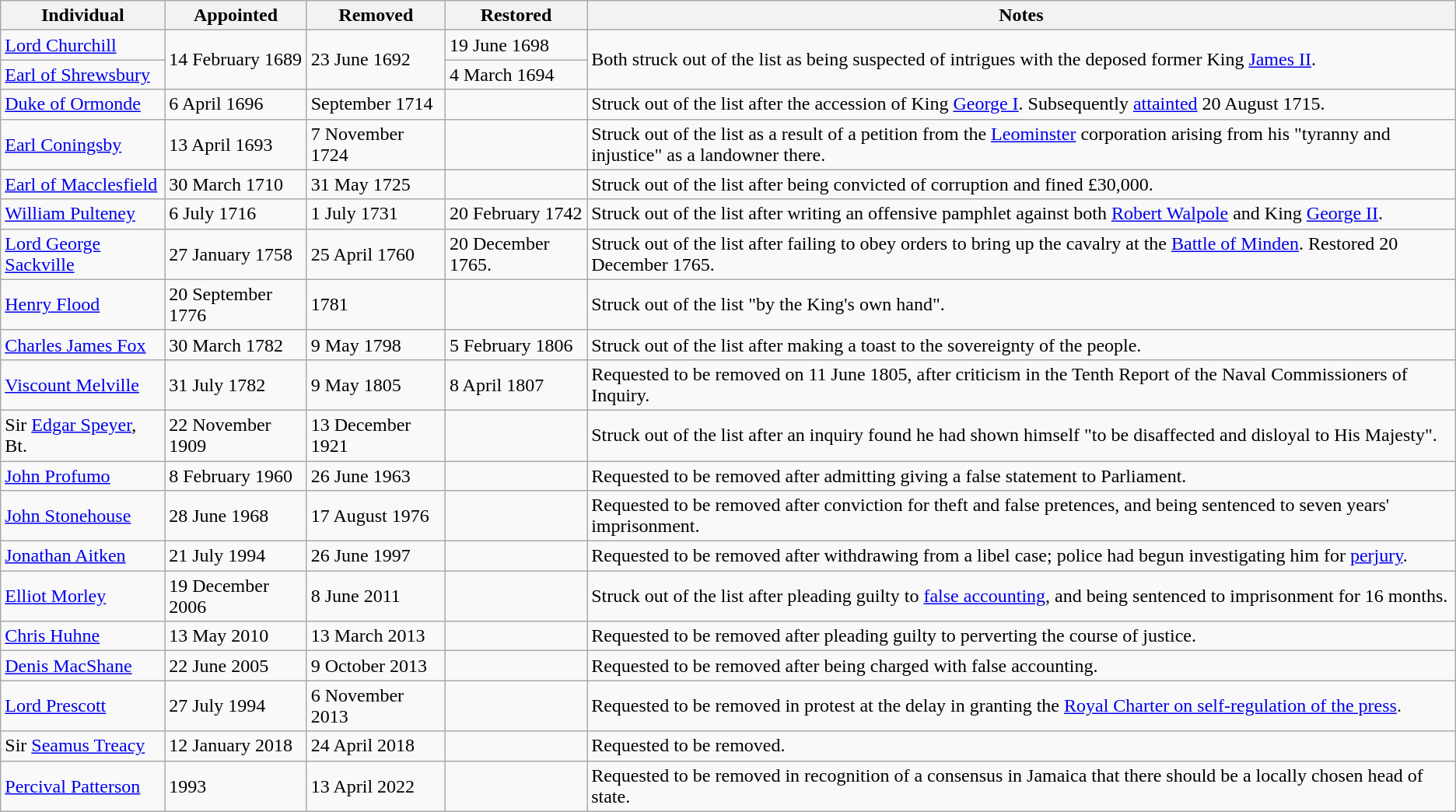<table class="wikitable" border="1">
<tr>
<th>Individual</th>
<th>Appointed</th>
<th>Removed</th>
<th>Restored</th>
<th>Notes</th>
</tr>
<tr>
<td><a href='#'>Lord Churchill</a></td>
<td rowspan=2>14 February 1689</td>
<td rowspan=2>23 June 1692</td>
<td>19 June 1698</td>
<td rowspan=2>Both struck out of the list as being suspected of intrigues with the deposed former King <a href='#'>James II</a>.</td>
</tr>
<tr>
<td><a href='#'>Earl of Shrewsbury</a></td>
<td>4 March 1694</td>
</tr>
<tr>
<td><a href='#'>Duke of Ormonde</a></td>
<td>6 April 1696</td>
<td>September 1714</td>
<td></td>
<td>Struck out of the list after the accession of King <a href='#'>George I</a>. Subsequently <a href='#'>attainted</a> 20 August 1715.</td>
</tr>
<tr>
<td><a href='#'>Earl Coningsby</a></td>
<td>13 April 1693</td>
<td>7 November 1724</td>
<td></td>
<td>Struck out of the list as a result of a petition from the <a href='#'>Leominster</a> corporation arising from his "tyranny and injustice" as a landowner there.</td>
</tr>
<tr>
<td><a href='#'>Earl of Macclesfield</a></td>
<td>30 March 1710</td>
<td>31 May 1725</td>
<td></td>
<td>Struck out of the list after being convicted of corruption and fined £30,000.</td>
</tr>
<tr>
<td><a href='#'>William Pulteney</a></td>
<td>6 July 1716</td>
<td>1 July 1731</td>
<td>20 February 1742</td>
<td>Struck out of the list after writing an offensive pamphlet against both <a href='#'>Robert Walpole</a> and King <a href='#'>George II</a>.</td>
</tr>
<tr>
<td><a href='#'>Lord George Sackville</a></td>
<td>27 January 1758</td>
<td>25 April 1760</td>
<td>20 December 1765.</td>
<td>Struck out of the list after failing to obey orders to bring up the cavalry at the <a href='#'>Battle of Minden</a>. Restored 20 December 1765.</td>
</tr>
<tr>
<td><a href='#'>Henry Flood</a></td>
<td>20 September 1776</td>
<td>1781</td>
<td></td>
<td>Struck out of the list "by the King's own hand".</td>
</tr>
<tr>
<td><a href='#'>Charles James Fox</a></td>
<td>30 March 1782</td>
<td>9 May 1798</td>
<td>5 February 1806</td>
<td>Struck out of the list after making a toast to the sovereignty of the people.</td>
</tr>
<tr>
<td><a href='#'>Viscount Melville</a></td>
<td>31 July 1782</td>
<td>9 May 1805</td>
<td>8 April 1807</td>
<td>Requested to be removed on 11 June 1805, after criticism in the Tenth Report of the Naval Commissioners of Inquiry.</td>
</tr>
<tr>
<td>Sir <a href='#'>Edgar Speyer</a>, Bt.</td>
<td>22 November 1909</td>
<td>13 December 1921</td>
<td></td>
<td>Struck out of the list after an inquiry found he had shown himself "to be disaffected and disloyal to His Majesty".</td>
</tr>
<tr>
<td><a href='#'>John Profumo</a></td>
<td>8 February 1960</td>
<td>26 June 1963</td>
<td></td>
<td>Requested to be removed after admitting giving a false statement to Parliament.</td>
</tr>
<tr>
<td><a href='#'>John Stonehouse</a></td>
<td>28 June 1968</td>
<td>17 August 1976</td>
<td></td>
<td>Requested to be removed after conviction for theft and false pretences, and being sentenced to seven years' imprisonment.</td>
</tr>
<tr>
<td><a href='#'>Jonathan Aitken</a></td>
<td>21 July 1994</td>
<td>26 June 1997</td>
<td></td>
<td>Requested to be removed after withdrawing from a libel case; police had begun investigating him for <a href='#'>perjury</a>.</td>
</tr>
<tr>
<td><a href='#'>Elliot Morley</a></td>
<td>19 December 2006</td>
<td>8 June 2011</td>
<td></td>
<td>Struck out of the list after pleading guilty to <a href='#'>false accounting</a>, and being sentenced to imprisonment for 16 months.</td>
</tr>
<tr>
<td><a href='#'>Chris Huhne</a></td>
<td>13 May 2010</td>
<td>13 March 2013</td>
<td></td>
<td>Requested to be removed after pleading guilty to perverting the course of justice.</td>
</tr>
<tr>
<td><a href='#'>Denis MacShane</a></td>
<td>22 June 2005</td>
<td>9 October 2013</td>
<td></td>
<td>Requested to be removed after being charged with false accounting.</td>
</tr>
<tr>
<td><a href='#'>Lord Prescott</a></td>
<td>27 July 1994</td>
<td>6 November 2013</td>
<td></td>
<td>Requested to be removed in protest at the delay in granting the <a href='#'>Royal Charter on self-regulation of the press</a>.</td>
</tr>
<tr>
<td>Sir <a href='#'>Seamus Treacy</a></td>
<td>12 January 2018</td>
<td>24 April 2018</td>
<td></td>
<td>Requested to be removed.</td>
</tr>
<tr>
<td><a href='#'>Percival Patterson</a></td>
<td>1993</td>
<td>13 April 2022</td>
<td></td>
<td>Requested to be removed in recognition of a consensus in Jamaica that there should be a locally chosen head of state.</td>
</tr>
</table>
